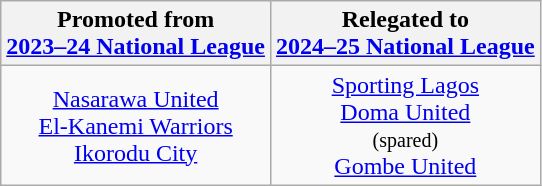<table class="wikitable">
<tr>
<th> Promoted from<br><a href='#'>2023–24 National League</a></th>
<th> Relegated to<br><a href='#'>2024–25 National League</a></th>
</tr>
<tr>
<td align="center"><a href='#'>Nasarawa United</a><br><a href='#'>El-Kanemi Warriors</a><br><a href='#'>Ikorodu City</a><br></td>
<td align="center"><a href='#'>Sporting Lagos</a><br><a href='#'>Doma United</a><br> <small>(spared)</small><br><a href='#'>Gombe United</a></td>
</tr>
</table>
